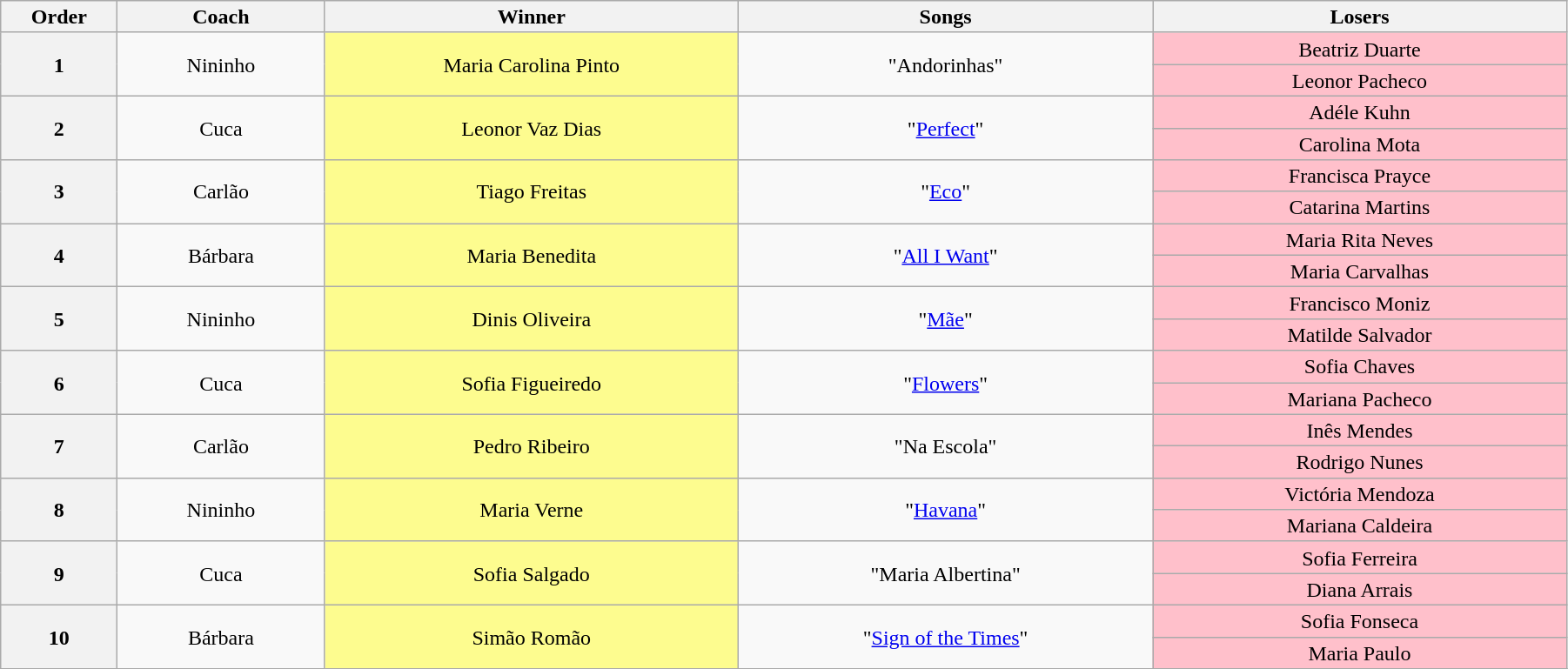<table class="wikitable" style="text-align:center; line-height:17px; width:95%">
<tr>
<th width="02%">Order</th>
<th width="05%">Coach</th>
<th width="10%">Winner</th>
<th width="10%">Songs</th>
<th width="10%">Losers</th>
</tr>
<tr>
<th rowspan="2">1</th>
<td rowspan="2">Nininho</td>
<td rowspan="2" style="background:#fdfc8f">Maria Carolina Pinto</td>
<td rowspan="2">"Andorinhas"</td>
<td style="background:pink">Beatriz Duarte</td>
</tr>
<tr>
<td style="background:pink">Leonor Pacheco</td>
</tr>
<tr>
<th rowspan="2">2</th>
<td rowspan="2">Cuca</td>
<td rowspan="2" style="background:#fdfc8f">Leonor Vaz Dias</td>
<td rowspan="2">"<a href='#'>Perfect</a>"</td>
<td style="background:pink">Adéle Kuhn</td>
</tr>
<tr>
<td style="background:pink">Carolina Mota</td>
</tr>
<tr>
<th rowspan="2">3</th>
<td rowspan="2">Carlão</td>
<td rowspan="2" style="background:#fdfc8f">Tiago Freitas</td>
<td rowspan="2">"<a href='#'>Eco</a>"</td>
<td style="background:pink">Francisca Prayce</td>
</tr>
<tr>
<td style="background:pink">Catarina Martins</td>
</tr>
<tr>
<th rowspan="2">4</th>
<td rowspan="2">Bárbara</td>
<td rowspan="2" style="background:#fdfc8f">Maria Benedita</td>
<td rowspan="2">"<a href='#'>All I Want</a>"</td>
<td style="background:pink">Maria Rita Neves</td>
</tr>
<tr>
<td style="background:pink">Maria Carvalhas</td>
</tr>
<tr>
<th rowspan="2">5</th>
<td rowspan="2">Nininho</td>
<td rowspan="2" style="background:#fdfc8f">Dinis Oliveira</td>
<td rowspan="2">"<a href='#'>Mãe</a>"</td>
<td style="background:pink">Francisco Moniz</td>
</tr>
<tr>
<td style="background:pink">Matilde Salvador</td>
</tr>
<tr>
<th rowspan="2">6</th>
<td rowspan="2">Cuca</td>
<td rowspan="2" style="background:#fdfc8f">Sofia Figueiredo</td>
<td rowspan="2">"<a href='#'>Flowers</a>"</td>
<td style="background:pink">Sofia Chaves</td>
</tr>
<tr>
<td style="background:pink">Mariana Pacheco</td>
</tr>
<tr>
<th rowspan="2">7</th>
<td rowspan="2">Carlão</td>
<td rowspan="2" style="background:#fdfc8f">Pedro Ribeiro</td>
<td rowspan="2">"Na Escola"</td>
<td style="background:pink">Inês Mendes</td>
</tr>
<tr>
<td style="background:pink">Rodrigo Nunes</td>
</tr>
<tr>
<th rowspan="2">8</th>
<td rowspan="2">Nininho</td>
<td rowspan="2" style="background:#fdfc8f">Maria Verne</td>
<td rowspan="2">"<a href='#'>Havana</a>"</td>
<td style="background:pink">Victória Mendoza</td>
</tr>
<tr>
<td style="background:pink">Mariana Caldeira</td>
</tr>
<tr>
<th rowspan="2">9</th>
<td rowspan="2">Cuca</td>
<td rowspan="2" style="background:#fdfc8f">Sofia Salgado</td>
<td rowspan="2">"Maria Albertina"</td>
<td style="background:pink">Sofia Ferreira</td>
</tr>
<tr>
<td style="background:pink">Diana Arrais</td>
</tr>
<tr>
<th rowspan="2">10</th>
<td rowspan="2">Bárbara</td>
<td rowspan="2" style="background:#fdfc8f">Simão Romão</td>
<td rowspan="2">"<a href='#'>Sign of the Times</a>"</td>
<td style="background:pink">Sofia Fonseca</td>
</tr>
<tr>
<td style="background:pink">Maria Paulo</td>
</tr>
<tr>
</tr>
</table>
